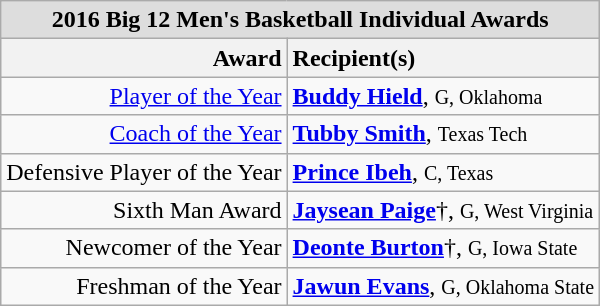<table class="wikitable" style="white-space:nowrap;">
<tr>
<td colspan="7" style="text-align:center; background:#ddd;"><strong>2016 Big 12 Men's Basketball Individual Awards</strong></td>
</tr>
<tr>
<th style="text-align:right;">Award</th>
<th style="text-align:left;">Recipient(s)</th>
</tr>
<tr>
<td style="text-align:right;"><a href='#'>Player of the Year</a></td>
<td style="text-align:left;"><strong><a href='#'>Buddy Hield</a></strong>, <small>G, Oklahoma</small><br></td>
</tr>
<tr>
<td style="text-align:right;"><a href='#'>Coach of the Year</a></td>
<td style="text-align:left;"><strong><a href='#'>Tubby Smith</a></strong>, <small>Texas Tech</small><br></td>
</tr>
<tr>
<td style="text-align:right;">Defensive Player of the Year</td>
<td style="text-align:left;"><strong><a href='#'>Prince Ibeh</a></strong>, <small>C, Texas</small><br></td>
</tr>
<tr>
<td style="text-align:right;">Sixth Man Award</td>
<td style="text-align:left;"><strong><a href='#'>Jaysean Paige</a></strong>†, <small>G, West Virginia</small><br></td>
</tr>
<tr>
<td style="text-align:right;">Newcomer of the Year</td>
<td style="text-align:left;"><strong><a href='#'>Deonte Burton</a></strong>†, <small>G, Iowa State</small><br></td>
</tr>
<tr>
<td style="text-align:right;">Freshman of the Year</td>
<td style="text-align:left;"><strong><a href='#'>Jawun Evans</a></strong>, <small>G, Oklahoma State</small><br></td>
</tr>
</table>
